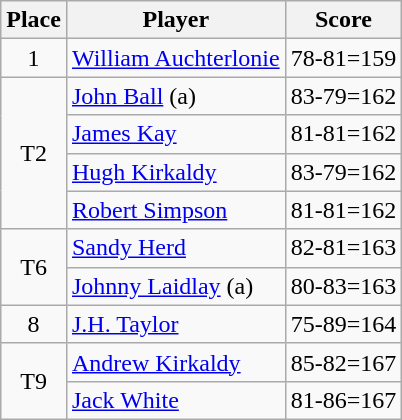<table class="wikitable">
<tr>
<th>Place</th>
<th>Player</th>
<th>Score</th>
</tr>
<tr>
<td align=center>1</td>
<td> <a href='#'>William Auchterlonie</a></td>
<td>78-81=159</td>
</tr>
<tr>
<td rowspan=4 align=center>T2</td>
<td> <a href='#'>John Ball</a> (a)</td>
<td>83-79=162</td>
</tr>
<tr>
<td> <a href='#'>James Kay</a></td>
<td>81-81=162</td>
</tr>
<tr>
<td> <a href='#'>Hugh Kirkaldy</a></td>
<td>83-79=162</td>
</tr>
<tr>
<td> <a href='#'>Robert Simpson</a></td>
<td>81-81=162</td>
</tr>
<tr>
<td rowspan=2 align=center>T6</td>
<td> <a href='#'>Sandy Herd</a></td>
<td>82-81=163</td>
</tr>
<tr>
<td> <a href='#'>Johnny Laidlay</a> (a)</td>
<td>80-83=163</td>
</tr>
<tr>
<td align=center>8</td>
<td> <a href='#'>J.H. Taylor</a></td>
<td>75-89=164</td>
</tr>
<tr>
<td rowspan=2 align=center>T9</td>
<td> <a href='#'>Andrew Kirkaldy</a></td>
<td>85-82=167</td>
</tr>
<tr>
<td> <a href='#'>Jack White</a></td>
<td>81-86=167</td>
</tr>
</table>
